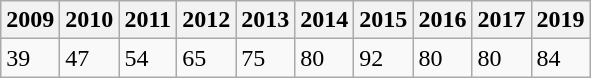<table class="wikitable">
<tr>
<th>2009</th>
<th>2010</th>
<th>2011</th>
<th>2012</th>
<th>2013</th>
<th>2014</th>
<th>2015</th>
<th>2016</th>
<th>2017</th>
<th>2019</th>
</tr>
<tr>
<td>39</td>
<td>47</td>
<td>54</td>
<td>65</td>
<td>75</td>
<td>80</td>
<td>92</td>
<td>80</td>
<td>80</td>
<td>84</td>
</tr>
</table>
